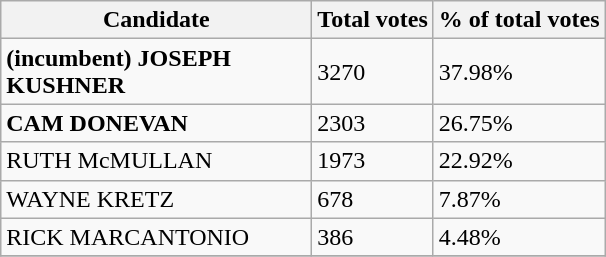<table class="wikitable">
<tr>
<th bgcolor="#DDDDFF" width="200px">Candidate</th>
<th bgcolor="#DDDDFF">Total votes</th>
<th bgcolor="#DDDDFF">% of total votes</th>
</tr>
<tr>
<td><strong>(incumbent) JOSEPH KUSHNER</strong></td>
<td>3270</td>
<td>37.98%</td>
</tr>
<tr>
<td><strong>CAM DONEVAN</strong></td>
<td>2303</td>
<td>26.75%</td>
</tr>
<tr>
<td>RUTH McMULLAN</td>
<td>1973</td>
<td>22.92%</td>
</tr>
<tr>
<td>WAYNE KRETZ</td>
<td>678</td>
<td>7.87%</td>
</tr>
<tr>
<td>RICK MARCANTONIO</td>
<td>386</td>
<td>4.48%</td>
</tr>
<tr>
</tr>
</table>
